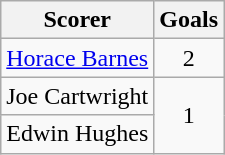<table class="wikitable">
<tr>
<th>Scorer</th>
<th>Goals</th>
</tr>
<tr>
<td> <a href='#'>Horace Barnes</a></td>
<td align=center>2</td>
</tr>
<tr>
<td>Joe Cartwright</td>
<td rowspan="2" align=center>1</td>
</tr>
<tr>
<td>Edwin Hughes</td>
</tr>
</table>
